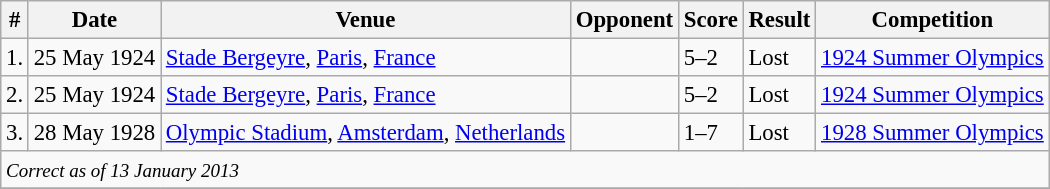<table class="wikitable" style="font-size:95%;">
<tr>
<th>#</th>
<th>Date</th>
<th>Venue</th>
<th>Opponent</th>
<th>Score</th>
<th>Result</th>
<th>Competition</th>
</tr>
<tr>
<td>1.</td>
<td>25 May 1924</td>
<td><a href='#'>Stade Bergeyre</a>, <a href='#'>Paris</a>, <a href='#'>France</a></td>
<td></td>
<td>5–2</td>
<td>Lost</td>
<td><a href='#'>1924 Summer Olympics</a></td>
</tr>
<tr>
<td>2.</td>
<td>25 May 1924</td>
<td><a href='#'>Stade Bergeyre</a>, <a href='#'>Paris</a>, <a href='#'>France</a></td>
<td></td>
<td>5–2</td>
<td>Lost</td>
<td><a href='#'>1924 Summer Olympics</a></td>
</tr>
<tr>
<td>3.</td>
<td>28 May 1928</td>
<td><a href='#'>Olympic Stadium</a>, <a href='#'>Amsterdam</a>, <a href='#'>Netherlands</a></td>
<td></td>
<td>1–7</td>
<td>Lost</td>
<td><a href='#'>1928 Summer Olympics</a></td>
</tr>
<tr>
<td colspan="12"><small><em>Correct as of 13 January 2013</em></small></td>
</tr>
<tr>
</tr>
</table>
